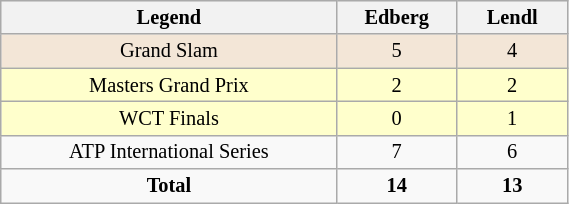<table class=wikitable style="font-size:85%;width:30%; vertical-align:top; text-align:center;">
<tr bgcolor="#eeeeee">
<th><strong>Legend</strong></th>
<th><strong>Edberg</strong></th>
<th width=68><strong>Lendl</strong></th>
</tr>
<tr style="background:#f3e6d7;">
<td>Grand Slam</td>
<td>5</td>
<td>4</td>
</tr>
<tr bgcolor="ffffcc">
<td>Masters Grand Prix</td>
<td>2</td>
<td>2</td>
</tr>
<tr bgcolor="ffffcc">
<td>WCT Finals</td>
<td>0</td>
<td>1</td>
</tr>
<tr>
<td>ATP International Series</td>
<td>7</td>
<td>6</td>
</tr>
<tr>
<td><strong>Total</strong></td>
<td><strong>14</strong></td>
<td><strong>13</strong></td>
</tr>
</table>
